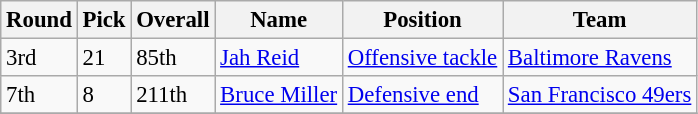<table class="wikitable" style="font-size: 95%;">
<tr>
<th>Round</th>
<th>Pick</th>
<th>Overall</th>
<th>Name</th>
<th>Position</th>
<th>Team</th>
</tr>
<tr>
<td>3rd</td>
<td>21</td>
<td>85th</td>
<td><a href='#'>Jah Reid</a></td>
<td><a href='#'>Offensive tackle</a></td>
<td><a href='#'>Baltimore Ravens</a></td>
</tr>
<tr>
<td>7th</td>
<td>8</td>
<td>211th</td>
<td><a href='#'>Bruce Miller</a></td>
<td><a href='#'>Defensive end</a></td>
<td><a href='#'>San Francisco 49ers</a></td>
</tr>
<tr>
</tr>
</table>
